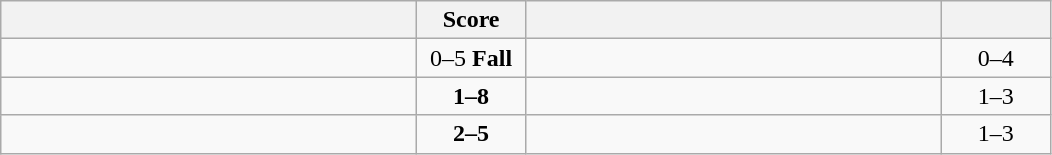<table class="wikitable" style="text-align: center; ">
<tr>
<th align="right" width="270"></th>
<th width="65">Score</th>
<th align="left" width="270"></th>
<th width="65"></th>
</tr>
<tr>
<td align="left"></td>
<td>0–5 <strong>Fall</strong></td>
<td align="left"><strong></strong></td>
<td>0–4 <strong></strong></td>
</tr>
<tr>
<td align="left"></td>
<td><strong>1–8</strong></td>
<td align="left"><strong></strong></td>
<td>1–3 <strong></strong></td>
</tr>
<tr>
<td align="left"></td>
<td><strong>2–5</strong></td>
<td align="left"><strong></strong></td>
<td>1–3 <strong></strong></td>
</tr>
</table>
